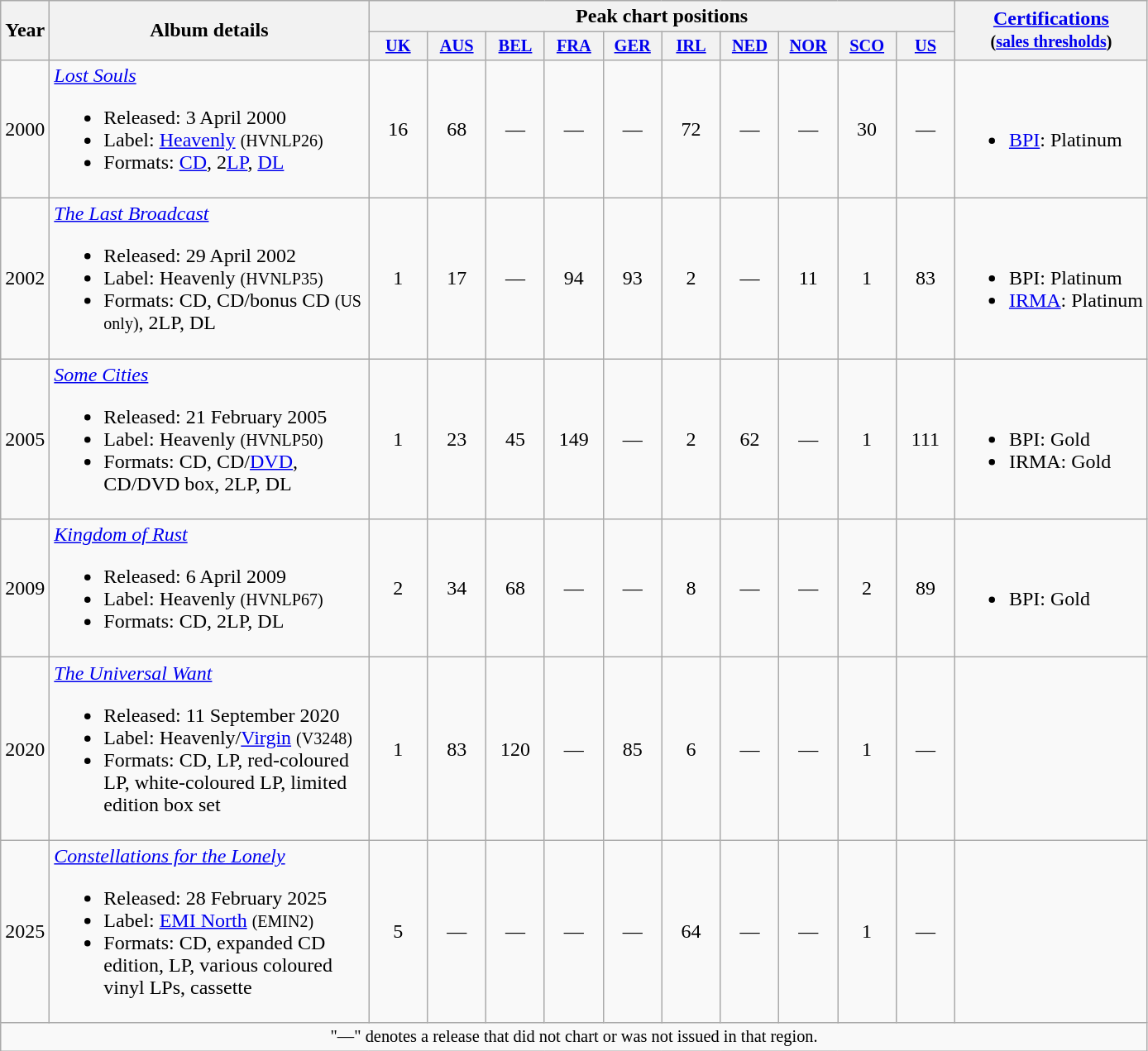<table class="wikitable" border="1">
<tr>
<th rowspan="2">Year</th>
<th rowspan="2" width="250">Album details</th>
<th colspan="10">Peak chart positions</th>
<th rowspan="2"><a href='#'>Certifications</a><br><small>(<a href='#'>sales thresholds</a>)</small></th>
</tr>
<tr>
<th style="width:3em;font-size:85%"><a href='#'>UK</a><br></th>
<th style="width:3em;font-size:85%"><a href='#'>AUS</a><br></th>
<th style="width:3em;font-size:85%"><a href='#'>BEL</a><br></th>
<th style="width:3em;font-size:85%"><a href='#'>FRA</a><br></th>
<th style="width:3em;font-size:85%"><a href='#'>GER</a><br></th>
<th style="width:3em;font-size:85%"><a href='#'>IRL</a><br></th>
<th style="width:3em;font-size:85%"><a href='#'>NED</a><br></th>
<th style="width:3em;font-size:85%"><a href='#'>NOR</a><br></th>
<th style="width:3em;font-size:85%"><a href='#'>SCO</a><br></th>
<th style="width:3em;font-size:85%"><a href='#'>US</a><br></th>
</tr>
<tr>
<td>2000</td>
<td><em><a href='#'>Lost Souls</a></em><br><ul><li>Released: 3 April 2000</li><li>Label: <a href='#'>Heavenly</a> <small>(HVNLP26)</small></li><li>Formats: <a href='#'>CD</a>, 2<a href='#'>LP</a>, <a href='#'>DL</a></li></ul></td>
<td align="center">16</td>
<td align="center">68</td>
<td align="center">—</td>
<td align="center">—</td>
<td align="center">—</td>
<td align="center">72</td>
<td align="center">—</td>
<td align="center">—</td>
<td align="center">30</td>
<td align="center">—</td>
<td><br><ul><li><a href='#'>BPI</a>: Platinum</li></ul></td>
</tr>
<tr>
<td>2002</td>
<td><em><a href='#'>The Last Broadcast</a></em><br><ul><li>Released: 29 April 2002</li><li>Label: Heavenly <small>(HVNLP35)</small></li><li>Formats: CD, CD/bonus CD <small>(US only)</small>, 2LP, DL</li></ul></td>
<td align="center">1</td>
<td align="center">17</td>
<td align="center">—</td>
<td align="center">94</td>
<td align="center">93</td>
<td align="center">2</td>
<td align="center">—</td>
<td align="center">11</td>
<td align="center">1</td>
<td align="center">83</td>
<td><br><ul><li>BPI: Platinum</li><li><a href='#'>IRMA</a>: Platinum</li></ul></td>
</tr>
<tr>
<td>2005</td>
<td><em><a href='#'>Some Cities</a></em><br><ul><li>Released: 21 February 2005</li><li>Label: Heavenly <small>(HVNLP50)</small></li><li>Formats: CD, CD/<a href='#'>DVD</a>, CD/DVD box, 2LP, DL</li></ul></td>
<td align="center">1</td>
<td align="center">23</td>
<td align="center">45</td>
<td align="center">149</td>
<td align="center">—</td>
<td align="center">2</td>
<td align="center">62</td>
<td align="center">—</td>
<td align="center">1</td>
<td align="center">111</td>
<td><br><ul><li>BPI: Gold</li><li>IRMA: Gold</li></ul></td>
</tr>
<tr>
<td>2009</td>
<td><em><a href='#'>Kingdom of Rust</a></em><br><ul><li>Released: 6 April 2009</li><li>Label: Heavenly <small>(HVNLP67)</small></li><li>Formats: CD, 2LP, DL</li></ul></td>
<td align="center">2</td>
<td align="center">34</td>
<td align="center">68</td>
<td align="center">—</td>
<td align="center">—</td>
<td align="center">8</td>
<td align="center">—</td>
<td align="center">—</td>
<td align="center">2</td>
<td align="center">89</td>
<td><br><ul><li>BPI: Gold</li></ul></td>
</tr>
<tr>
<td>2020</td>
<td><em><a href='#'>The Universal Want</a></em><br><ul><li>Released: 11 September 2020</li><li>Label: Heavenly/<a href='#'>Virgin</a> <small>(V3248)</small></li><li>Formats: CD, LP, red-coloured LP, white-coloured LP, limited edition box set</li></ul></td>
<td align="center">1</td>
<td align="center">83</td>
<td align="center">120</td>
<td align="center">—</td>
<td align="center">85</td>
<td align="center">6</td>
<td align="center">—</td>
<td align="center">—</td>
<td align="center">1</td>
<td align="center">—</td>
<td></td>
</tr>
<tr>
<td>2025</td>
<td><em><a href='#'>Constellations for the Lonely</a></em><br><ul><li>Released: 28 February 2025</li><li>Label: <a href='#'>EMI North</a> <small>(EMIN2)</small></li><li>Formats: CD, expanded CD edition, LP, various coloured vinyl LPs, cassette</li></ul></td>
<td align="center">5</td>
<td align="center">—</td>
<td align="center">—</td>
<td align="center">—</td>
<td align="center">—</td>
<td align="center">64<br></td>
<td align="center">—</td>
<td align="center">—</td>
<td align="center">1</td>
<td align="center">—</td>
<td></td>
</tr>
<tr>
<td align="center" colspan="18" style="font-size: 85%">"—" denotes a release that did not chart or was not issued in that region.</td>
</tr>
</table>
